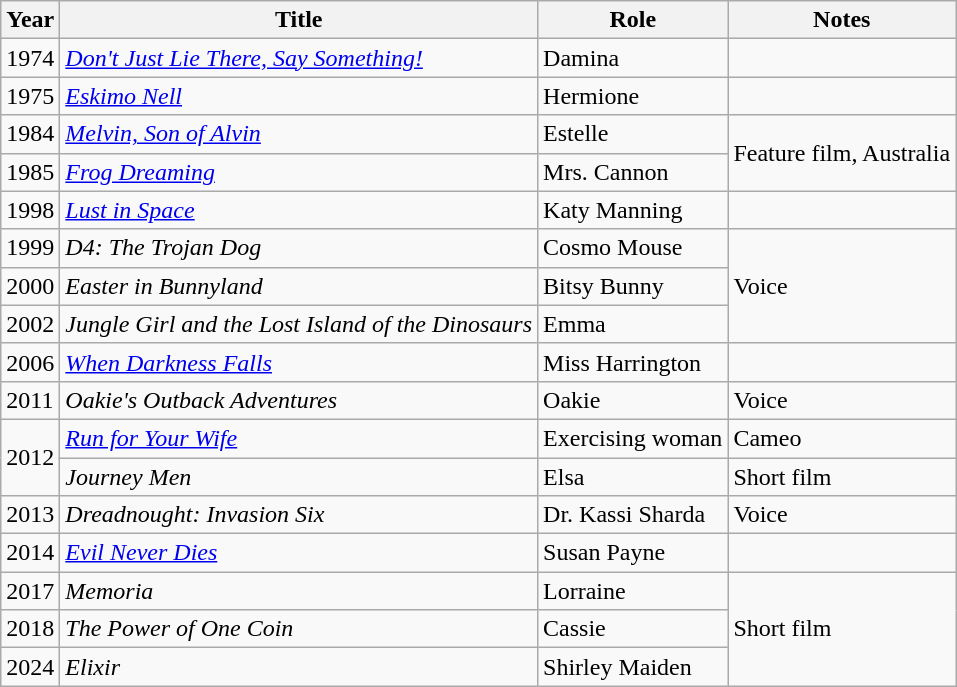<table class="wikitable sortable">
<tr>
<th>Year</th>
<th>Title</th>
<th>Role</th>
<th>Notes</th>
</tr>
<tr>
<td>1974</td>
<td><em><a href='#'>Don't Just Lie There, Say Something!</a></em></td>
<td>Damina</td>
<td></td>
</tr>
<tr>
<td>1975</td>
<td><em><a href='#'>Eskimo Nell</a></em></td>
<td>Hermione</td>
<td></td>
</tr>
<tr>
<td>1984</td>
<td><em><a href='#'>Melvin, Son of Alvin</a></em></td>
<td>Estelle</td>
<td rowspan="2">Feature film, Australia</td>
</tr>
<tr>
<td>1985</td>
<td><em><a href='#'>Frog Dreaming</a></em></td>
<td>Mrs. Cannon</td>
</tr>
<tr>
<td>1998</td>
<td><em><a href='#'>Lust in Space</a></em></td>
<td>Katy Manning</td>
<td></td>
</tr>
<tr>
<td>1999</td>
<td><em>D4: The Trojan Dog</em></td>
<td>Cosmo Mouse</td>
<td rowspan="3">Voice</td>
</tr>
<tr>
<td>2000</td>
<td><em>Easter in Bunnyland</em></td>
<td>Bitsy Bunny</td>
</tr>
<tr>
<td>2002</td>
<td><em>Jungle Girl and the Lost Island of the Dinosaurs</em></td>
<td>Emma</td>
</tr>
<tr>
<td>2006</td>
<td><em><a href='#'>When Darkness Falls</a></em></td>
<td>Miss Harrington</td>
<td></td>
</tr>
<tr>
<td>2011</td>
<td><em>Oakie's Outback Adventures</em></td>
<td>Oakie</td>
<td>Voice</td>
</tr>
<tr>
<td rowspan=2>2012</td>
<td><em><a href='#'>Run for Your Wife</a></em></td>
<td>Exercising woman</td>
<td>Cameo</td>
</tr>
<tr>
<td><em>Journey Men</em></td>
<td>Elsa</td>
<td>Short film</td>
</tr>
<tr>
<td>2013</td>
<td><em>Dreadnought: Invasion Six</em></td>
<td>Dr. Kassi Sharda</td>
<td>Voice</td>
</tr>
<tr>
<td>2014</td>
<td><em><a href='#'>Evil Never Dies</a></em></td>
<td>Susan Payne</td>
<td></td>
</tr>
<tr>
<td>2017</td>
<td><em>Memoria</em></td>
<td>Lorraine</td>
<td rowspan="3">Short film</td>
</tr>
<tr>
<td>2018</td>
<td><em>The Power of One Coin</em></td>
<td>Cassie</td>
</tr>
<tr>
<td>2024</td>
<td><em>Elixir</em></td>
<td>Shirley Maiden</td>
</tr>
</table>
